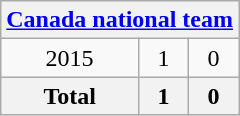<table class="wikitable" style="text-align:center">
<tr>
<th colspan=3><a href='#'>Canada national team</a></th>
</tr>
<tr>
<td>2015</td>
<td>1</td>
<td>0</td>
</tr>
<tr>
<th>Total</th>
<th>1</th>
<th>0</th>
</tr>
</table>
